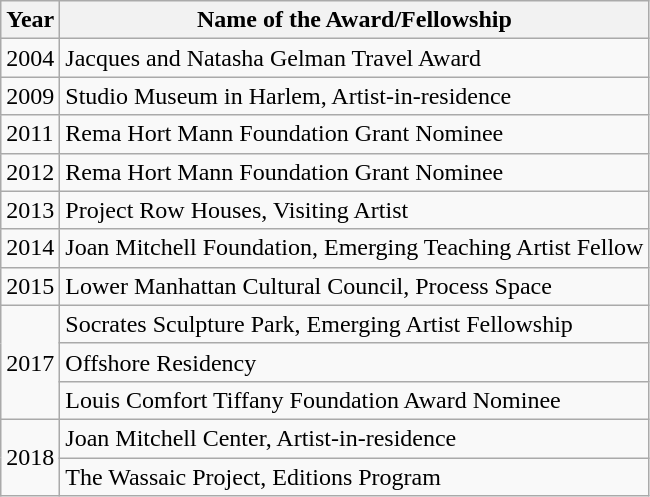<table class="wikitable mw-collapsible mw-collapsed">
<tr>
<th>Year</th>
<th>Name of the Award/Fellowship</th>
</tr>
<tr>
<td>2004</td>
<td>Jacques and Natasha Gelman Travel Award</td>
</tr>
<tr>
<td>2009</td>
<td>Studio Museum in Harlem, Artist-in-residence</td>
</tr>
<tr>
<td>2011</td>
<td>Rema Hort Mann Foundation Grant Nominee</td>
</tr>
<tr>
<td>2012</td>
<td>Rema Hort Mann Foundation Grant Nominee</td>
</tr>
<tr>
<td>2013</td>
<td>Project Row Houses, Visiting Artist</td>
</tr>
<tr>
<td>2014</td>
<td>Joan Mitchell Foundation, Emerging Teaching Artist Fellow</td>
</tr>
<tr>
<td>2015</td>
<td>Lower Manhattan Cultural Council, Process Space</td>
</tr>
<tr>
<td rowspan="3">2017</td>
<td>Socrates Sculpture Park, Emerging Artist Fellowship</td>
</tr>
<tr>
<td>Offshore Residency</td>
</tr>
<tr>
<td>Louis Comfort Tiffany Foundation Award Nominee</td>
</tr>
<tr>
<td rowspan="2">2018</td>
<td>Joan Mitchell Center, Artist-in-residence</td>
</tr>
<tr>
<td>The Wassaic Project, Editions Program</td>
</tr>
</table>
